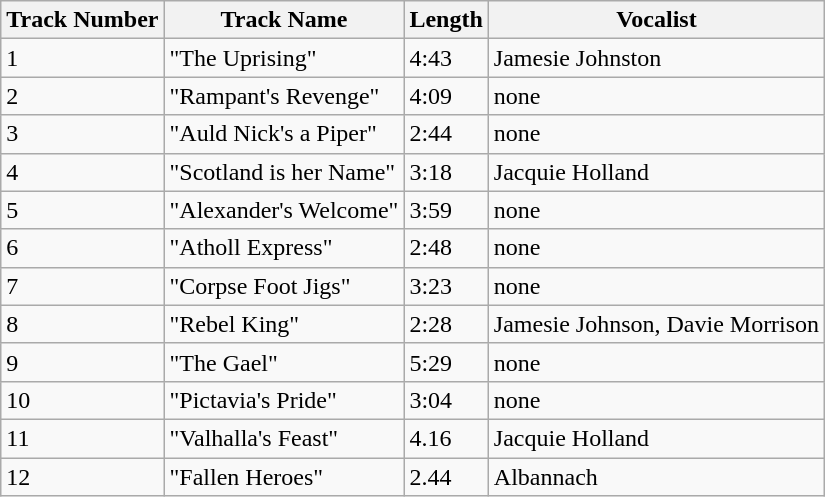<table class="wikitable">
<tr>
<th>Track Number</th>
<th>Track Name</th>
<th>Length</th>
<th>Vocalist</th>
</tr>
<tr>
<td>1</td>
<td>"The Uprising"</td>
<td>4:43</td>
<td>Jamesie Johnston</td>
</tr>
<tr>
<td>2</td>
<td>"Rampant's Revenge"</td>
<td>4:09</td>
<td>none</td>
</tr>
<tr>
<td>3</td>
<td>"Auld Nick's a Piper"</td>
<td>2:44</td>
<td>none</td>
</tr>
<tr>
<td>4</td>
<td>"Scotland is her Name"</td>
<td>3:18</td>
<td>Jacquie Holland</td>
</tr>
<tr>
<td>5</td>
<td>"Alexander's Welcome"</td>
<td>3:59</td>
<td>none</td>
</tr>
<tr>
<td>6</td>
<td>"Atholl Express"</td>
<td>2:48</td>
<td>none</td>
</tr>
<tr>
<td>7</td>
<td>"Corpse Foot Jigs"</td>
<td>3:23</td>
<td>none</td>
</tr>
<tr>
<td>8</td>
<td>"Rebel King"</td>
<td>2:28</td>
<td>Jamesie Johnson, Davie Morrison</td>
</tr>
<tr>
<td>9</td>
<td>"The Gael"</td>
<td>5:29</td>
<td>none</td>
</tr>
<tr>
<td>10</td>
<td>"Pictavia's Pride"</td>
<td>3:04</td>
<td>none</td>
</tr>
<tr>
<td>11</td>
<td>"Valhalla's Feast"</td>
<td>4.16</td>
<td>Jacquie Holland</td>
</tr>
<tr>
<td>12</td>
<td>"Fallen Heroes"</td>
<td>2.44</td>
<td>Albannach</td>
</tr>
</table>
